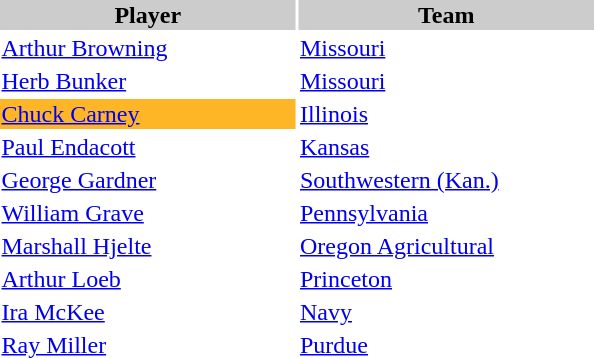<table style="width:400px" "border:'1' 'solid' 'gray'">
<tr>
<th style="background:#CCCCCC;width:50%">Player</th>
<th style="background:#CCCCCC;width:50%">Team</th>
</tr>
<tr>
<td><a href='#'>Arthur Browning</a></td>
<td><a href='#'>Missouri</a></td>
</tr>
<tr>
<td><a href='#'>Herb Bunker</a></td>
<td><a href='#'>Missouri</a></td>
</tr>
<tr>
<td style="background-color:#ffb626"><a href='#'>Chuck Carney</a></td>
<td><a href='#'>Illinois</a></td>
</tr>
<tr>
<td><a href='#'>Paul Endacott</a></td>
<td><a href='#'>Kansas</a></td>
</tr>
<tr>
<td><a href='#'>George Gardner</a></td>
<td><a href='#'>Southwestern (Kan.)</a></td>
</tr>
<tr>
<td><a href='#'>William Grave</a></td>
<td><a href='#'>Pennsylvania</a></td>
</tr>
<tr>
<td><a href='#'>Marshall Hjelte</a></td>
<td><a href='#'>Oregon Agricultural</a></td>
</tr>
<tr>
<td><a href='#'>Arthur Loeb</a></td>
<td><a href='#'>Princeton</a></td>
</tr>
<tr>
<td><a href='#'>Ira McKee</a></td>
<td><a href='#'>Navy</a></td>
</tr>
<tr>
<td><a href='#'>Ray Miller</a></td>
<td><a href='#'>Purdue</a></td>
</tr>
</table>
